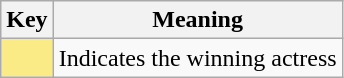<table class="wikitable">
<tr>
<th scope="col" width=%>Key</th>
<th scope="col" width=%>Meaning</th>
</tr>
<tr>
<td style="background:#FAEB86; text-align:center"></td>
<td>Indicates the winning actress</td>
</tr>
</table>
